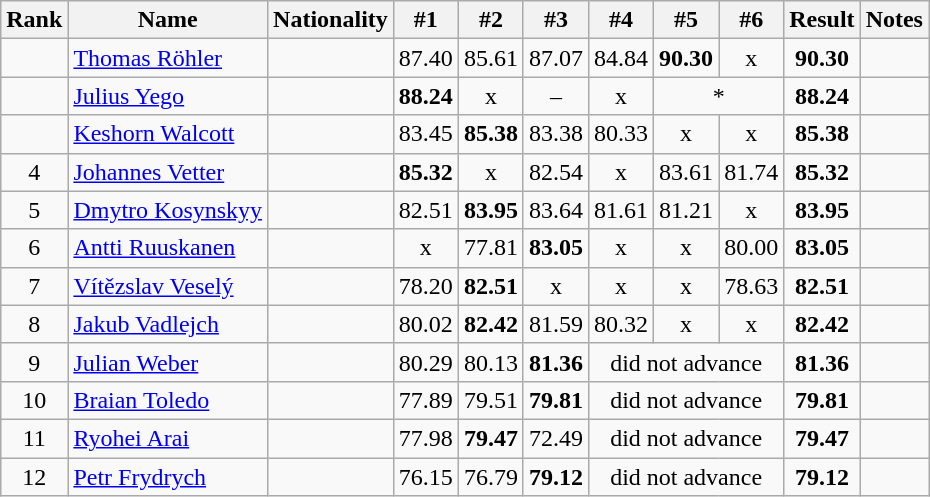<table class="wikitable sortable" style="text-align:center">
<tr>
<th data-sort-type=number>Rank</th>
<th>Name</th>
<th>Nationality</th>
<th>#1</th>
<th>#2</th>
<th>#3</th>
<th>#4</th>
<th>#5</th>
<th>#6</th>
<th>Result</th>
<th class="unsortable">Notes</th>
</tr>
<tr>
<td></td>
<td align=left><a href='#'>Thomas Röhler</a></td>
<td align=left></td>
<td>87.40</td>
<td>85.61</td>
<td>87.07</td>
<td>84.84</td>
<td><strong>90.30</strong></td>
<td>x</td>
<td><strong>90.30</strong></td>
<td></td>
</tr>
<tr>
<td></td>
<td align=left><a href='#'>Julius Yego</a></td>
<td align=left></td>
<td><strong>88.24</strong></td>
<td>x</td>
<td>–</td>
<td>x</td>
<td colspan=2>*</td>
<td><strong>88.24</strong></td>
<td></td>
</tr>
<tr>
<td></td>
<td align=left><a href='#'>Keshorn Walcott</a></td>
<td align=left></td>
<td>83.45</td>
<td><strong>85.38</strong></td>
<td>83.38</td>
<td>80.33</td>
<td>x</td>
<td>x</td>
<td><strong>85.38</strong></td>
<td></td>
</tr>
<tr>
<td>4</td>
<td align=left><a href='#'>Johannes Vetter</a></td>
<td align=left></td>
<td><strong>85.32</strong></td>
<td>x</td>
<td>82.54</td>
<td>x</td>
<td>83.61</td>
<td>81.74</td>
<td><strong>85.32</strong></td>
<td></td>
</tr>
<tr>
<td>5</td>
<td align=left><a href='#'>Dmytro Kosynskyy</a></td>
<td align=left></td>
<td>82.51</td>
<td><strong>83.95</strong></td>
<td>83.64</td>
<td>81.61</td>
<td>81.21</td>
<td>x</td>
<td><strong>83.95</strong></td>
<td></td>
</tr>
<tr>
<td>6</td>
<td align=left><a href='#'>Antti Ruuskanen</a></td>
<td align=left></td>
<td>x</td>
<td>77.81</td>
<td><strong>83.05</strong></td>
<td>x</td>
<td>x</td>
<td>80.00</td>
<td><strong>83.05</strong></td>
<td></td>
</tr>
<tr>
<td>7</td>
<td align=left><a href='#'>Vítězslav Veselý</a></td>
<td align=left></td>
<td>78.20</td>
<td><strong>82.51</strong></td>
<td>x</td>
<td>x</td>
<td>x</td>
<td>78.63</td>
<td><strong>82.51</strong></td>
<td></td>
</tr>
<tr>
<td>8</td>
<td align=left><a href='#'>Jakub Vadlejch</a></td>
<td align=left></td>
<td>80.02</td>
<td><strong>82.42</strong></td>
<td>81.59</td>
<td>80.32</td>
<td>x</td>
<td>x</td>
<td><strong>82.42</strong></td>
<td></td>
</tr>
<tr>
<td>9</td>
<td align=left><a href='#'>Julian Weber</a></td>
<td align=left></td>
<td>80.29</td>
<td>80.13</td>
<td><strong>81.36</strong></td>
<td colspan=3>did not advance</td>
<td><strong>81.36</strong></td>
<td></td>
</tr>
<tr>
<td>10</td>
<td align=left><a href='#'>Braian Toledo</a></td>
<td align=left></td>
<td>77.89</td>
<td>79.51</td>
<td><strong>79.81</strong></td>
<td colspan=3>did not advance</td>
<td><strong>79.81</strong></td>
<td></td>
</tr>
<tr>
<td>11</td>
<td align=left><a href='#'>Ryohei Arai</a></td>
<td align=left></td>
<td>77.98</td>
<td><strong>79.47</strong></td>
<td>72.49</td>
<td colspan=3>did not advance</td>
<td><strong>79.47</strong></td>
<td></td>
</tr>
<tr>
<td>12</td>
<td align=left><a href='#'>Petr Frydrych</a></td>
<td align=left></td>
<td>76.15</td>
<td>76.79</td>
<td><strong>79.12</strong></td>
<td colspan=3>did not advance</td>
<td><strong>79.12</strong></td>
<td></td>
</tr>
</table>
